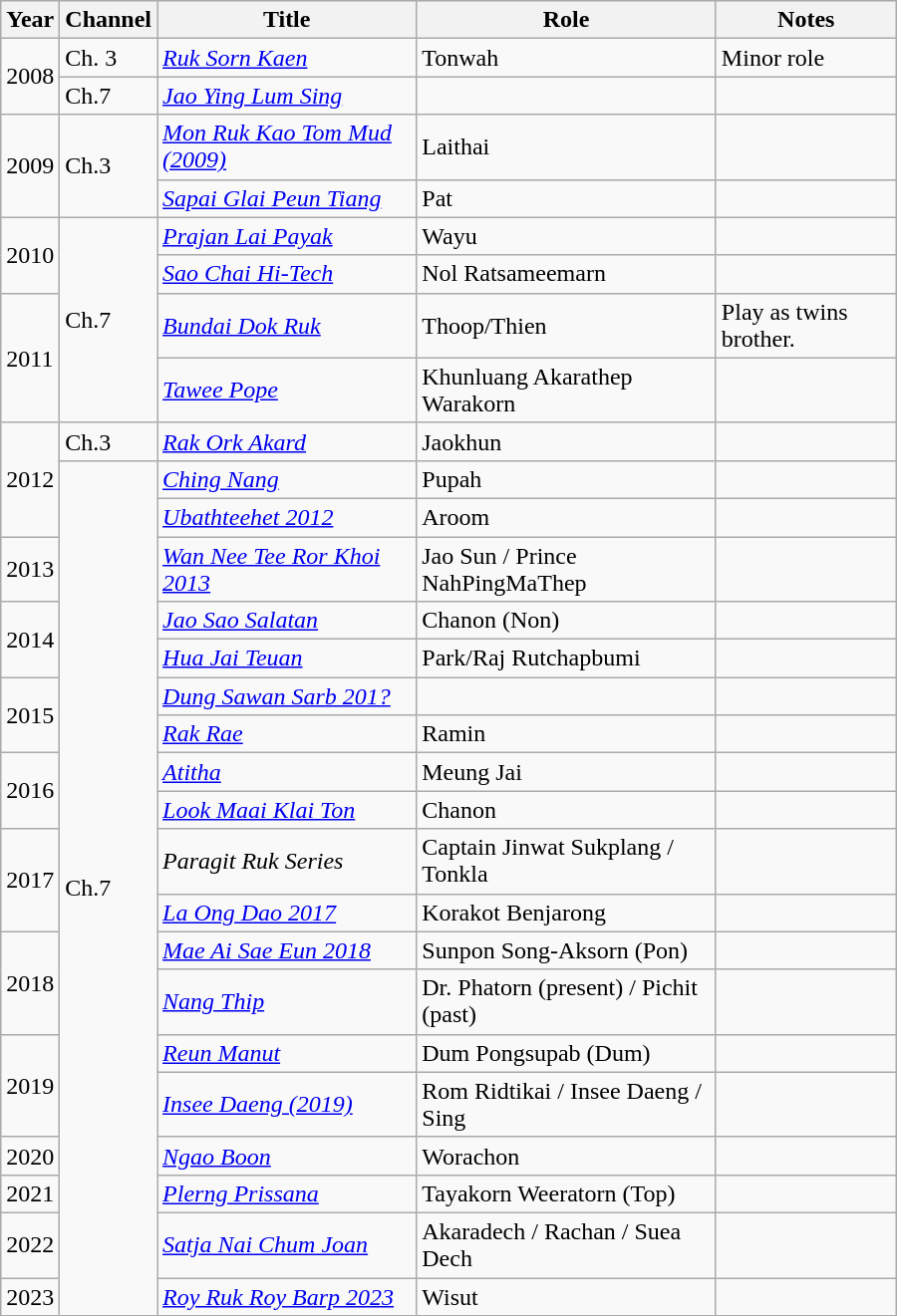<table class="wikitable" style="width:600px">
<tr>
<th width="10">Year</th>
<th>Channel</th>
<th>Title</th>
<th>Role</th>
<th>Notes</th>
</tr>
<tr>
<td rowspan="2">2008</td>
<td>Ch. 3</td>
<td><em><a href='#'>Ruk Sorn Kaen</a></em></td>
<td>Tonwah</td>
<td>Minor role</td>
</tr>
<tr>
<td>Ch.7</td>
<td><em><a href='#'>Jao Ying Lum Sing</a></em></td>
<td></td>
<td></td>
</tr>
<tr>
<td rowspan="2">2009</td>
<td rowspan="2">Ch.3</td>
<td><em><a href='#'>Mon Ruk Kao Tom Mud (2009)</a></em></td>
<td>Laithai</td>
<td></td>
</tr>
<tr>
<td><em><a href='#'>Sapai Glai Peun Tiang</a></em></td>
<td>Pat</td>
<td></td>
</tr>
<tr>
<td rowspan="2">2010</td>
<td rowspan="4">Ch.7</td>
<td><em><a href='#'>Prajan Lai Payak</a></em></td>
<td>Wayu</td>
<td></td>
</tr>
<tr>
<td><em><a href='#'>Sao Chai Hi-Tech</a></em></td>
<td>Nol Ratsameemarn</td>
<td></td>
</tr>
<tr>
<td rowspan="2">2011</td>
<td><em><a href='#'>Bundai Dok Ruk</a></em></td>
<td>Thoop/Thien</td>
<td>Play as twins brother.</td>
</tr>
<tr>
<td><em><a href='#'>Tawee Pope</a></em></td>
<td>Khunluang Akarathep Warakorn</td>
<td></td>
</tr>
<tr>
<td rowspan="3">2012</td>
<td>Ch.3</td>
<td><em><a href='#'>Rak Ork Akard</a></em></td>
<td>Jaokhun</td>
<td></td>
</tr>
<tr>
<td rowspan="19">Ch.7</td>
<td><em><a href='#'>Ching Nang</a></em></td>
<td>Pupah</td>
<td></td>
</tr>
<tr>
<td><em><a href='#'>Ubathteehet 2012</a></em></td>
<td>Aroom</td>
<td></td>
</tr>
<tr>
<td>2013</td>
<td><em><a href='#'>Wan Nee Tee Ror Khoi 2013</a></em></td>
<td>Jao Sun / Prince NahPingMaThep</td>
<td></td>
</tr>
<tr>
<td rowspan="2">2014</td>
<td><em><a href='#'>Jao Sao Salatan</a></em></td>
<td>Chanon (Non)</td>
<td></td>
</tr>
<tr>
<td><em><a href='#'>Hua Jai Teuan</a></em></td>
<td>Park/Raj Rutchapbumi</td>
<td></td>
</tr>
<tr>
<td rowspan="2">2015</td>
<td><em><a href='#'>Dung Sawan Sarb 201?</a></em></td>
<td></td>
<td></td>
</tr>
<tr>
<td><em><a href='#'>Rak Rae</a></em></td>
<td>Ramin</td>
<td></td>
</tr>
<tr>
<td rowspan="2">2016</td>
<td><em><a href='#'>Atitha</a></em></td>
<td>Meung Jai</td>
<td></td>
</tr>
<tr>
<td><em><a href='#'>Look Maai Klai Ton</a></em></td>
<td>Chanon</td>
<td></td>
</tr>
<tr>
<td rowspan="2">2017</td>
<td><em>Paragit Ruk Series</em></td>
<td>Captain Jinwat Sukplang / Tonkla</td>
<td></td>
</tr>
<tr>
<td><em><a href='#'>La Ong Dao 2017</a></em></td>
<td>Korakot Benjarong</td>
<td></td>
</tr>
<tr>
<td rowspan="2">2018</td>
<td><em><a href='#'>Mae Ai Sae Eun 2018</a></em></td>
<td>Sunpon Song-Aksorn (Pon)</td>
<td></td>
</tr>
<tr>
<td><em><a href='#'>Nang Thip</a></em></td>
<td>Dr. Phatorn (present) / Pichit (past)</td>
<td></td>
</tr>
<tr>
<td rowspan="2">2019</td>
<td><em><a href='#'>Reun Manut</a></em></td>
<td>Dum Pongsupab (Dum)</td>
<td></td>
</tr>
<tr>
<td><em><a href='#'>Insee Daeng (2019)</a></em></td>
<td>Rom Ridtikai / Insee Daeng / Sing</td>
<td></td>
</tr>
<tr>
<td rowspan="1">2020</td>
<td><em><a href='#'>Ngao Boon</a></em></td>
<td>Worachon</td>
<td></td>
</tr>
<tr>
<td rowspan="1">2021</td>
<td><em><a href='#'>Plerng Prissana</a></em></td>
<td>Tayakorn Weeratorn (Top)</td>
<td></td>
</tr>
<tr>
<td rowspan="1">2022</td>
<td><em><a href='#'>Satja Nai Chum Joan</a></em></td>
<td>Akaradech / Rachan / Suea Dech</td>
<td></td>
</tr>
<tr>
<td rowspan="1">2023</td>
<td><em><a href='#'>Roy Ruk Roy Barp 2023</a></em></td>
<td>Wisut</td>
<td></td>
</tr>
</table>
